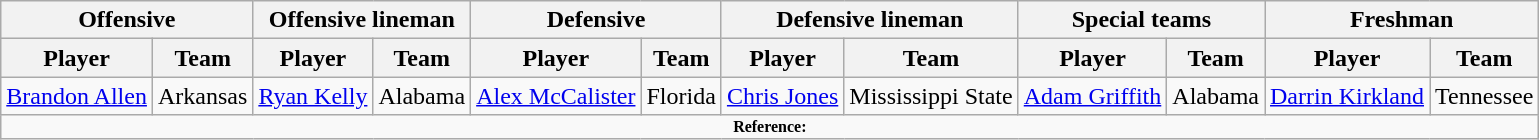<table class="wikitable">
<tr>
<th colspan="2">Offensive</th>
<th colspan="2">Offensive lineman</th>
<th colspan="2">Defensive</th>
<th colspan="2">Defensive lineman</th>
<th colspan="2">Special teams</th>
<th colspan="2">Freshman</th>
</tr>
<tr>
<th>Player</th>
<th>Team</th>
<th>Player</th>
<th>Team</th>
<th>Player</th>
<th>Team</th>
<th>Player</th>
<th>Team</th>
<th>Player</th>
<th>Team</th>
<th>Player</th>
<th>Team</th>
</tr>
<tr>
<td><a href='#'>Brandon Allen</a></td>
<td>Arkansas</td>
<td><a href='#'>Ryan Kelly</a></td>
<td>Alabama</td>
<td><a href='#'>Alex McCalister</a></td>
<td>Florida</td>
<td><a href='#'>Chris Jones</a></td>
<td>Mississippi State</td>
<td><a href='#'>Adam Griffith</a></td>
<td>Alabama</td>
<td><a href='#'>Darrin Kirkland</a></td>
<td>Tennessee</td>
</tr>
<tr>
<td colspan="12"  style="font-size:8pt; text-align:center;"><strong>Reference:</strong></td>
</tr>
</table>
